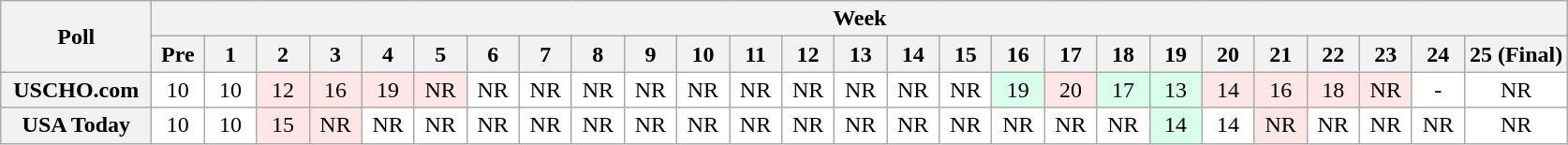<table class="wikitable" style="white-space:nowrap;">
<tr>
<th scope="col" width="100" rowspan="2">Poll</th>
<th colspan="26">Week</th>
</tr>
<tr>
<th scope="col" width="30">Pre</th>
<th scope="col" width="30">1</th>
<th scope="col" width="30">2</th>
<th scope="col" width="30">3</th>
<th scope="col" width="30">4</th>
<th scope="col" width="30">5</th>
<th scope="col" width="30">6</th>
<th scope="col" width="30">7</th>
<th scope="col" width="30">8</th>
<th scope="col" width="30">9</th>
<th scope="col" width="30">10</th>
<th scope="col" width="30">11</th>
<th scope="col" width="30">12</th>
<th scope="col" width="30">13</th>
<th scope="col" width="30">14</th>
<th scope="col" width="30">15</th>
<th scope="col" width="30">16</th>
<th scope="col" width="30">17</th>
<th scope="col" width="30">18</th>
<th scope="col" width="30">19</th>
<th scope="col" width="30">20</th>
<th scope="col" width="30">21</th>
<th scope="col" width="30">22</th>
<th scope="col" width="30">23</th>
<th scope="col" width="30">24</th>
<th scope="col" width="30">25 (Final)</th>
</tr>
<tr style="text-align:center;">
<th>USCHO.com</th>
<td bgcolor=FFFFFF>10</td>
<td bgcolor=FFFFFF>10</td>
<td bgcolor=FFE6E6>12</td>
<td bgcolor=FFE6E6>16</td>
<td bgcolor=FFE6E6>19</td>
<td bgcolor=FFE6E6>NR</td>
<td bgcolor=FFFFFF>NR</td>
<td bgcolor=FFFFFF>NR</td>
<td bgcolor=FFFFFF>NR</td>
<td bgcolor=FFFFFF>NR</td>
<td bgcolor=FFFFFF>NR</td>
<td bgcolor=FFFFFF>NR</td>
<td bgcolor=FFFFFF>NR</td>
<td bgcolor=FFFFFF>NR</td>
<td bgcolor=FFFFFF>NR</td>
<td bgcolor=FFFFFF>NR</td>
<td bgcolor=D8FFEB>19</td>
<td bgcolor=FFE6E6>20</td>
<td bgcolor=D8FFEB>17</td>
<td bgcolor=D8FFEB>13</td>
<td bgcolor=FFE6E6>14</td>
<td bgcolor=FFE6E6>16</td>
<td bgcolor=FFE6E6>18</td>
<td bgcolor=FFE6E6>NR</td>
<td bgcolor=FFFFFF>-</td>
<td bgcolor=FFFFFF>NR</td>
</tr>
<tr style="text-align:center;">
<th>USA Today</th>
<td bgcolor=FFFFFF>10</td>
<td bgcolor=FFFFFF>10</td>
<td bgcolor=FFE6E6>15</td>
<td bgcolor=FFE6E6>NR</td>
<td bgcolor=FFFFFF>NR</td>
<td bgcolor=FFFFFF>NR</td>
<td bgcolor=FFFFFF>NR</td>
<td bgcolor=FFFFFF>NR</td>
<td bgcolor=FFFFFF>NR</td>
<td bgcolor=FFFFFF>NR</td>
<td bgcolor=FFFFFF>NR</td>
<td bgcolor=FFFFFF>NR</td>
<td bgcolor=FFFFFF>NR</td>
<td bgcolor=FFFFFF>NR</td>
<td bgcolor=FFFFFF>NR</td>
<td bgcolor=FFFFFF>NR</td>
<td bgcolor=FFFFFF>NR</td>
<td bgcolor=FFFFFF>NR</td>
<td bgcolor=FFFFFF>NR</td>
<td bgcolor=D8FFEB>14</td>
<td bgcolor=FFFFFF>14</td>
<td bgcolor=FFE6E6>NR</td>
<td bgcolor=FFFFFF>NR</td>
<td bgcolor=FFFFFF>NR</td>
<td bgcolor=FFFFFF>NR</td>
<td bgcolor=FFFFFF>NR</td>
</tr>
</table>
